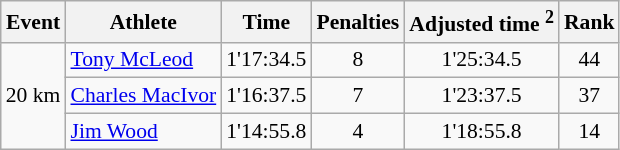<table class="wikitable" style="font-size:90%">
<tr>
<th>Event</th>
<th>Athlete</th>
<th>Time</th>
<th>Penalties</th>
<th>Adjusted time <sup>2</sup></th>
<th>Rank</th>
</tr>
<tr>
<td rowspan="3">20 km</td>
<td><a href='#'>Tony McLeod</a></td>
<td align="center">1'17:34.5</td>
<td align="center">8</td>
<td align="center">1'25:34.5</td>
<td align="center">44</td>
</tr>
<tr>
<td><a href='#'>Charles MacIvor</a></td>
<td align="center">1'16:37.5</td>
<td align="center">7</td>
<td align="center">1'23:37.5</td>
<td align="center">37</td>
</tr>
<tr>
<td><a href='#'>Jim Wood</a></td>
<td align="center">1'14:55.8</td>
<td align="center">4</td>
<td align="center">1'18:55.8</td>
<td align="center">14</td>
</tr>
</table>
